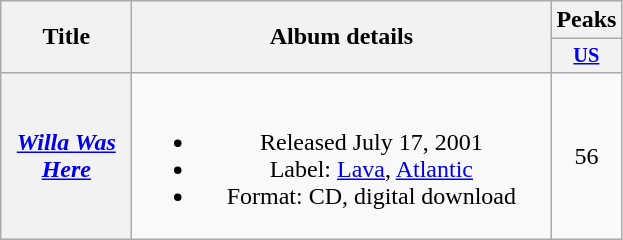<table class="wikitable plainrowheaders" style="text-align:center;">
<tr>
<th scope="col" rowspan="2" style="width:5em;">Title</th>
<th scope="col" rowspan="2" style="width:17em;">Album details</th>
<th scope="col" colspan="1">Peaks</th>
</tr>
<tr>
<th scope="col" style="width:3em;font-size:85%;"><a href='#'>US</a><br></th>
</tr>
<tr>
<th scope="row"><em><a href='#'>Willa Was Here</a></em></th>
<td><br><ul><li>Released July 17, 2001</li><li>Label: <a href='#'>Lava</a>, <a href='#'>Atlantic</a></li><li>Format: CD, digital download</li></ul></td>
<td>56</td>
</tr>
</table>
